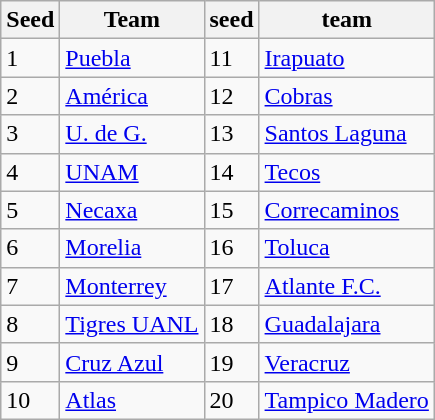<table class="wikitable sortable">
<tr>
<th>Seed</th>
<th>Team</th>
<th>seed</th>
<th>team</th>
</tr>
<tr>
<td>1</td>
<td><a href='#'>Puebla</a></td>
<td>11</td>
<td><a href='#'>Irapuato</a></td>
</tr>
<tr>
<td>2</td>
<td><a href='#'>América</a></td>
<td>12</td>
<td><a href='#'>Cobras</a></td>
</tr>
<tr>
<td>3</td>
<td><a href='#'>U. de G.</a></td>
<td>13</td>
<td><a href='#'>Santos Laguna</a></td>
</tr>
<tr>
<td>4</td>
<td><a href='#'>UNAM</a></td>
<td>14</td>
<td><a href='#'>Tecos</a></td>
</tr>
<tr>
<td>5</td>
<td><a href='#'>Necaxa</a></td>
<td>15</td>
<td><a href='#'>Correcaminos</a></td>
</tr>
<tr>
<td>6</td>
<td><a href='#'>Morelia</a></td>
<td>16</td>
<td><a href='#'>Toluca</a></td>
</tr>
<tr>
<td>7</td>
<td><a href='#'>Monterrey</a></td>
<td>17</td>
<td><a href='#'>Atlante F.C.</a></td>
</tr>
<tr>
<td>8</td>
<td><a href='#'>Tigres UANL</a></td>
<td>18</td>
<td><a href='#'>Guadalajara</a></td>
</tr>
<tr>
<td>9</td>
<td><a href='#'>Cruz Azul</a></td>
<td>19</td>
<td><a href='#'>Veracruz</a></td>
</tr>
<tr>
<td>10</td>
<td><a href='#'>Atlas</a></td>
<td>20</td>
<td><a href='#'>Tampico Madero</a></td>
</tr>
</table>
